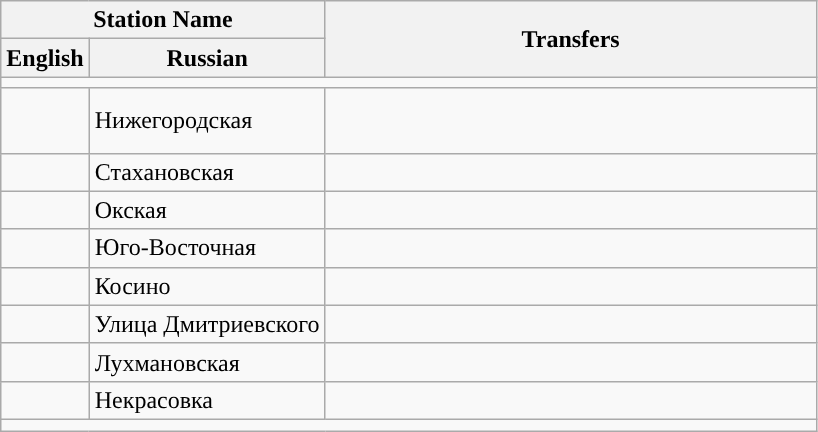<table class="wikitable">
<tr>
<th colspan="2" style="min-width: 165px;">Station Name</th>
<th rowspan=2 style="min-width: 320px;">Transfers</th>
</tr>
<tr>
<th>English</th>
<th>Russian</th>
</tr>
<tr style="background: #">
<td colspan="4"></td>
</tr>
<tr>
<td></td>
<td>Нижегородская</td>
<td><br><br><em></em></td>
</tr>
<tr>
<td></td>
<td>Стахановская</td>
</tr>
<tr>
<td></td>
<td>Окская</td>
<td></td>
</tr>
<tr>
<td></td>
<td>Юго-Восточная</td>
<td></td>
</tr>
<tr>
<td></td>
<td>Косино</td>
<td><br><em></em></td>
</tr>
<tr>
<td></td>
<td>Улица Дмитриевского</td>
<td></td>
</tr>
<tr>
<td></td>
<td>Лухмановская</td>
<td></td>
</tr>
<tr>
<td></td>
<td>Некрасовка</td>
<td></td>
</tr>
<tr style="background: #">
<td colspan="4"></td>
</tr>
</table>
